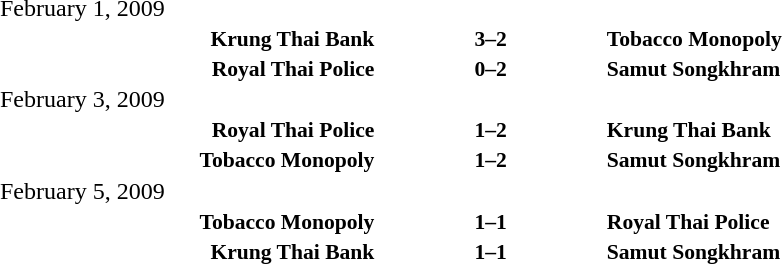<table width=100% cellspacing=1>
<tr>
<th width=20%></th>
<th width=12%></th>
<th width=20%></th>
<th></th>
</tr>
<tr>
<td>February 1, 2009</td>
</tr>
<tr style=font-size:90%>
<td align=right><strong>Krung Thai Bank</strong></td>
<td align=center><strong>3–2</strong></td>
<td><strong>Tobacco Monopoly</strong></td>
<td></td>
<td></td>
</tr>
<tr style=font-size:90%>
<td align=right><strong>Royal Thai Police</strong></td>
<td align=center><strong>0–2</strong></td>
<td><strong>Samut Songkhram</strong></td>
<td></td>
<td></td>
</tr>
<tr>
<td>February 3, 2009</td>
</tr>
<tr style=font-size:90%>
<td align=right><strong>Royal Thai Police</strong></td>
<td align=center><strong>1–2</strong></td>
<td><strong>Krung Thai Bank</strong></td>
<td></td>
<td></td>
</tr>
<tr style=font-size:90%>
<td align=right><strong>Tobacco Monopoly</strong></td>
<td align=center><strong>1–2</strong></td>
<td><strong>Samut Songkhram</strong></td>
<td></td>
<td></td>
</tr>
<tr>
<td>February 5, 2009</td>
</tr>
<tr style=font-size:90%>
<td align=right><strong>Tobacco Monopoly</strong></td>
<td align=center><strong>1–1</strong></td>
<td><strong>Royal Thai Police</strong></td>
<td></td>
<td></td>
</tr>
<tr style=font-size:90%>
<td align=right><strong>Krung Thai Bank</strong></td>
<td align=center><strong>1–1</strong></td>
<td><strong>Samut Songkhram</strong></td>
<td></td>
<td></td>
</tr>
</table>
